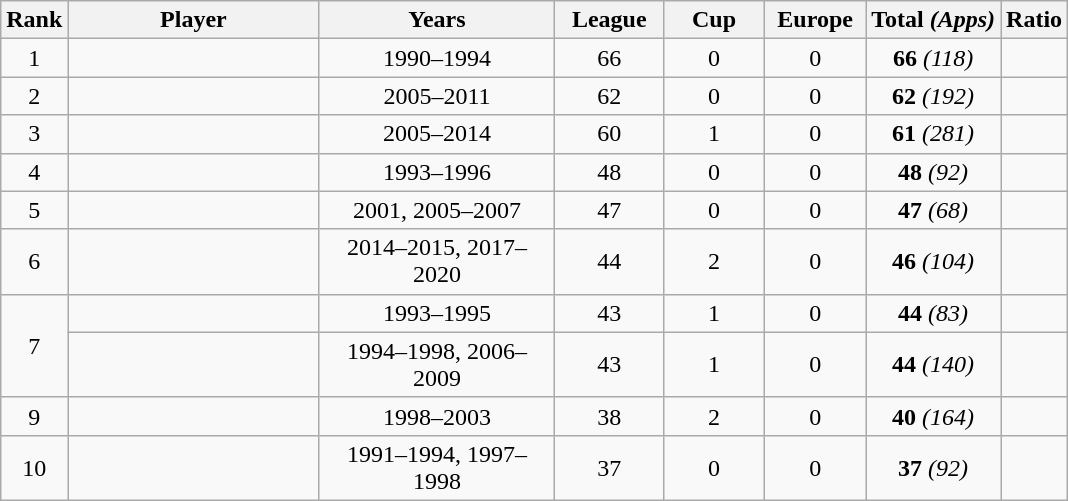<table class="wikitable sortable nowrap" style="text-align:center">
<tr>
<th>Rank</th>
<th width=160>Player</th>
<th width=150>Years</th>
<th width=65>League</th>
<th width=60>Cup</th>
<th width=60>Europe</th>
<th>Total <em>(Apps)</em></th>
<th>Ratio</th>
</tr>
<tr>
<td>1</td>
<td style="text-align:left"> </td>
<td>1990–1994</td>
<td>66</td>
<td>0</td>
<td>0</td>
<td><strong>66</strong> <em>(118)</em></td>
<td></td>
</tr>
<tr>
<td>2</td>
<td style="text-align:left"> </td>
<td>2005–2011</td>
<td>62</td>
<td>0</td>
<td>0</td>
<td><strong>62</strong> <em>(192)</em></td>
<td></td>
</tr>
<tr>
<td>3</td>
<td style="text-align:left"> </td>
<td>2005–2014</td>
<td>60</td>
<td>1</td>
<td>0</td>
<td><strong>61</strong> <em>(281)</em></td>
<td></td>
</tr>
<tr>
<td>4</td>
<td style="text-align:left"> </td>
<td>1993–1996</td>
<td>48</td>
<td>0</td>
<td>0</td>
<td><strong>48</strong> <em>(92)</em></td>
<td></td>
</tr>
<tr>
<td>5</td>
<td style="text-align:left"> </td>
<td>2001, 2005–2007</td>
<td>47</td>
<td>0</td>
<td>0</td>
<td><strong>47</strong> <em>(68)</em></td>
<td></td>
</tr>
<tr>
<td>6</td>
<td style="text-align:left"> </td>
<td>2014–2015, 2017–2020</td>
<td>44</td>
<td>2</td>
<td>0</td>
<td><strong>46</strong> <em>(104)</em></td>
<td></td>
</tr>
<tr>
<td rowspan="2">7</td>
<td style="text-align:left"> </td>
<td>1993–1995</td>
<td>43</td>
<td>1</td>
<td>0</td>
<td><strong>44</strong> <em>(83)</em></td>
<td></td>
</tr>
<tr>
<td style="text-align:left"> </td>
<td>1994–1998, 2006–2009</td>
<td>43</td>
<td>1</td>
<td>0</td>
<td><strong>44</strong> <em>(140)</em></td>
<td></td>
</tr>
<tr>
<td>9</td>
<td style="text-align:left"> </td>
<td>1998–2003</td>
<td>38</td>
<td>2</td>
<td>0</td>
<td><strong>40</strong> <em>(164)</em></td>
<td></td>
</tr>
<tr>
<td>10</td>
<td style="text-align:left"> </td>
<td>1991–1994, 1997–1998</td>
<td>37</td>
<td>0</td>
<td>0</td>
<td><strong>37</strong> <em>(92)</em></td>
<td></td>
</tr>
</table>
